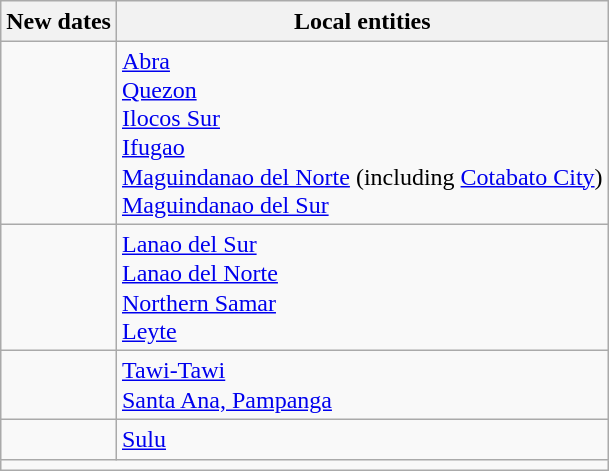<table class="wikitable" style="line-height:1.20em; font-size:100%;">
<tr>
<th>New dates</th>
<th>Local entities</th>
</tr>
<tr>
<td></td>
<td><a href='#'>Abra</a><br><a href='#'>Quezon</a><br><a href='#'>Ilocos Sur</a><br><a href='#'>Ifugao</a><br><a href='#'>Maguindanao del Norte</a> (including <a href='#'>Cotabato City</a>)<br><a href='#'>Maguindanao del Sur</a></td>
</tr>
<tr>
<td></td>
<td><a href='#'>Lanao del Sur</a><br><a href='#'>Lanao del Norte</a><br><a href='#'>Northern Samar</a><br><a href='#'>Leyte</a></td>
</tr>
<tr>
<td></td>
<td><a href='#'>Tawi-Tawi</a><br><a href='#'>Santa Ana, Pampanga</a></td>
</tr>
<tr>
<td></td>
<td><a href='#'>Sulu</a></td>
</tr>
<tr>
<td colspan=2></td>
</tr>
</table>
